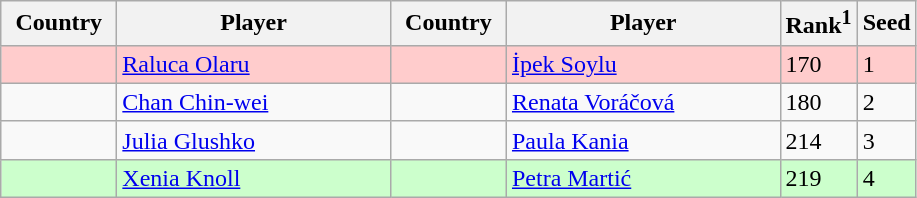<table class="sortable wikitable">
<tr>
<th width="70">Country</th>
<th width="175">Player</th>
<th width="70">Country</th>
<th width="175">Player</th>
<th>Rank<sup>1</sup></th>
<th>Seed</th>
</tr>
<tr style="background:#fcc;">
<td></td>
<td><a href='#'>Raluca Olaru</a></td>
<td></td>
<td><a href='#'>İpek Soylu</a></td>
<td>170</td>
<td>1</td>
</tr>
<tr>
<td></td>
<td><a href='#'>Chan Chin-wei</a></td>
<td></td>
<td><a href='#'>Renata Voráčová</a></td>
<td>180</td>
<td>2</td>
</tr>
<tr>
<td></td>
<td><a href='#'>Julia Glushko</a></td>
<td></td>
<td><a href='#'>Paula Kania</a></td>
<td>214</td>
<td>3</td>
</tr>
<tr style="background:#cfc;">
<td></td>
<td><a href='#'>Xenia Knoll</a></td>
<td></td>
<td><a href='#'>Petra Martić</a></td>
<td>219</td>
<td>4</td>
</tr>
</table>
